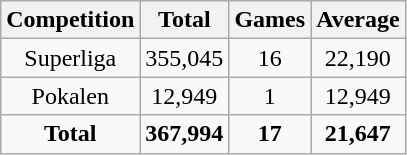<table class="wikitable" style="text-align: center">
<tr>
<th>Competition</th>
<th>Total</th>
<th>Games</th>
<th>Average</th>
</tr>
<tr>
<td>Superliga</td>
<td>355,045</td>
<td>16</td>
<td>22,190</td>
</tr>
<tr>
<td>Pokalen</td>
<td>12,949</td>
<td>1</td>
<td>12,949</td>
</tr>
<tr>
<td><strong>Total</strong></td>
<td><strong>367,994</strong></td>
<td><strong>17</strong></td>
<td><strong>21,647</strong></td>
</tr>
</table>
